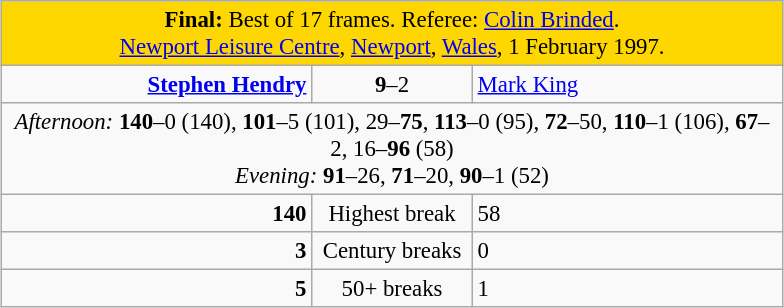<table class="wikitable" style="font-size: 95%; margin: 1em auto 1em auto;">
<tr>
<td colspan="3" align="center" bgcolor="#ffd700"><strong>Final:</strong> Best of 17 frames. Referee: <a href='#'>Colin Brinded</a>. <br><a href='#'>Newport Leisure Centre</a>, <a href='#'>Newport</a>, <a href='#'>Wales</a>, 1 February 1997.</td>
</tr>
<tr>
<td width="200" align="right"><strong><a href='#'>Stephen Hendry</a></strong><br></td>
<td width="100" align="center"><strong>9</strong>–2</td>
<td width="200"><a href='#'>Mark King</a><br></td>
</tr>
<tr>
<td colspan="3" align="center" style="font-size: 100%"><em>Afternoon:</em> <strong>140</strong>–0 (140), <strong>101</strong>–5 (101), 29–<strong>75</strong>, <strong>113</strong>–0 (95), <strong>72</strong>–50, <strong>110</strong>–1 (106), <strong>67</strong>–2, 16–<strong>96</strong> (58)<br><em>Evening:</em> <strong>91</strong>–26, <strong>71</strong>–20, <strong>90</strong>–1 (52)</td>
</tr>
<tr>
<td align="right"><strong>140</strong></td>
<td align="center">Highest break</td>
<td>58</td>
</tr>
<tr>
<td align="right"><strong>3</strong></td>
<td align="center">Century breaks</td>
<td>0</td>
</tr>
<tr>
<td align="right"><strong>5</strong></td>
<td align="center">50+ breaks</td>
<td>1</td>
</tr>
</table>
